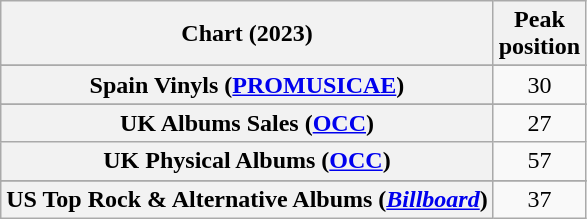<table class="wikitable sortable plainrowheaders" style="text-align:center;">
<tr>
<th scope="col">Chart (2023)</th>
<th scope="col">Peak<br>position</th>
</tr>
<tr>
</tr>
<tr>
<th scope="row">Spain Vinyls (<a href='#'>PROMUSICAE</a>)</th>
<td>30</td>
</tr>
<tr>
</tr>
<tr>
<th scope="row">UK Albums Sales (<a href='#'>OCC</a>)</th>
<td>27</td>
</tr>
<tr>
<th scope="row">UK Physical Albums (<a href='#'>OCC</a>)</th>
<td>57</td>
</tr>
<tr>
</tr>
<tr>
</tr>
<tr>
<th scope="row">US Top Rock & Alternative Albums (<em><a href='#'>Billboard</a></em>)</th>
<td>37</td>
</tr>
</table>
